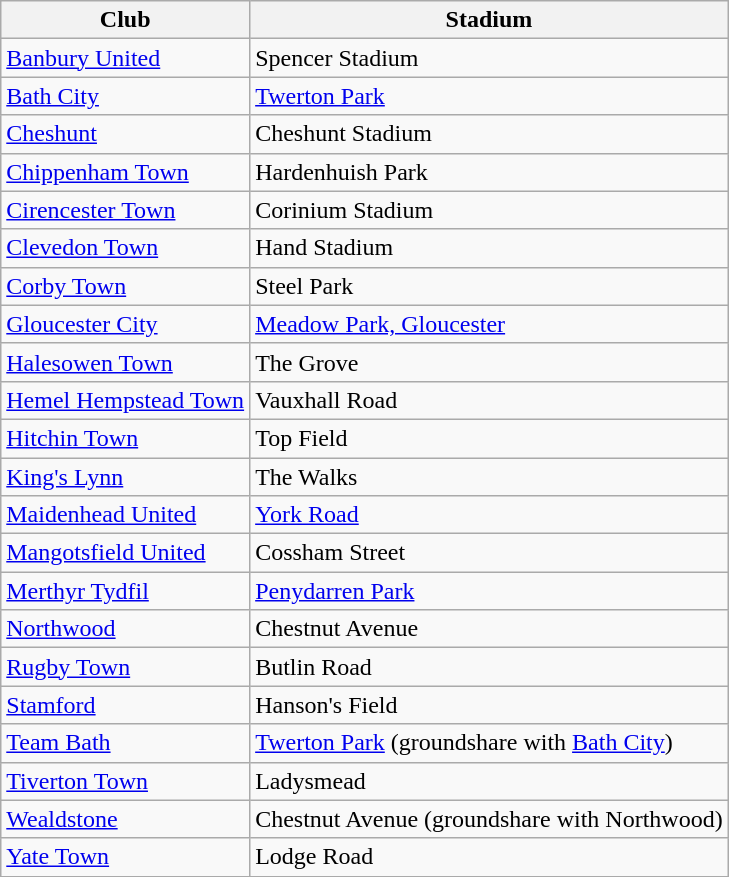<table class="wikitable sortable">
<tr>
<th>Club</th>
<th>Stadium</th>
</tr>
<tr>
<td><a href='#'>Banbury United</a></td>
<td>Spencer Stadium</td>
</tr>
<tr>
<td><a href='#'>Bath City</a></td>
<td><a href='#'>Twerton Park</a></td>
</tr>
<tr>
<td><a href='#'>Cheshunt</a></td>
<td>Cheshunt Stadium</td>
</tr>
<tr>
<td><a href='#'>Chippenham Town</a></td>
<td>Hardenhuish Park</td>
</tr>
<tr>
<td><a href='#'>Cirencester Town</a></td>
<td>Corinium Stadium</td>
</tr>
<tr>
<td><a href='#'>Clevedon Town</a></td>
<td>Hand Stadium</td>
</tr>
<tr>
<td><a href='#'>Corby Town</a></td>
<td>Steel Park</td>
</tr>
<tr>
<td><a href='#'>Gloucester City</a></td>
<td><a href='#'>Meadow Park, Gloucester</a></td>
</tr>
<tr>
<td><a href='#'>Halesowen Town</a></td>
<td>The Grove</td>
</tr>
<tr>
<td><a href='#'>Hemel Hempstead Town</a></td>
<td>Vauxhall Road</td>
</tr>
<tr>
<td><a href='#'>Hitchin Town</a></td>
<td>Top Field</td>
</tr>
<tr>
<td><a href='#'>King's Lynn</a></td>
<td>The Walks</td>
</tr>
<tr>
<td><a href='#'>Maidenhead United</a></td>
<td><a href='#'>York Road</a></td>
</tr>
<tr>
<td><a href='#'>Mangotsfield United</a></td>
<td>Cossham Street</td>
</tr>
<tr>
<td><a href='#'>Merthyr Tydfil</a></td>
<td><a href='#'>Penydarren Park</a></td>
</tr>
<tr>
<td><a href='#'>Northwood</a></td>
<td>Chestnut Avenue</td>
</tr>
<tr>
<td><a href='#'>Rugby Town</a></td>
<td>Butlin Road</td>
</tr>
<tr>
<td><a href='#'>Stamford</a></td>
<td>Hanson's Field</td>
</tr>
<tr>
<td><a href='#'>Team Bath</a></td>
<td><a href='#'>Twerton Park</a> (groundshare with <a href='#'>Bath City</a>)</td>
</tr>
<tr>
<td><a href='#'>Tiverton Town</a></td>
<td>Ladysmead</td>
</tr>
<tr>
<td><a href='#'>Wealdstone</a></td>
<td>Chestnut Avenue (groundshare with Northwood)</td>
</tr>
<tr>
<td><a href='#'>Yate Town</a></td>
<td>Lodge Road</td>
</tr>
<tr>
</tr>
</table>
